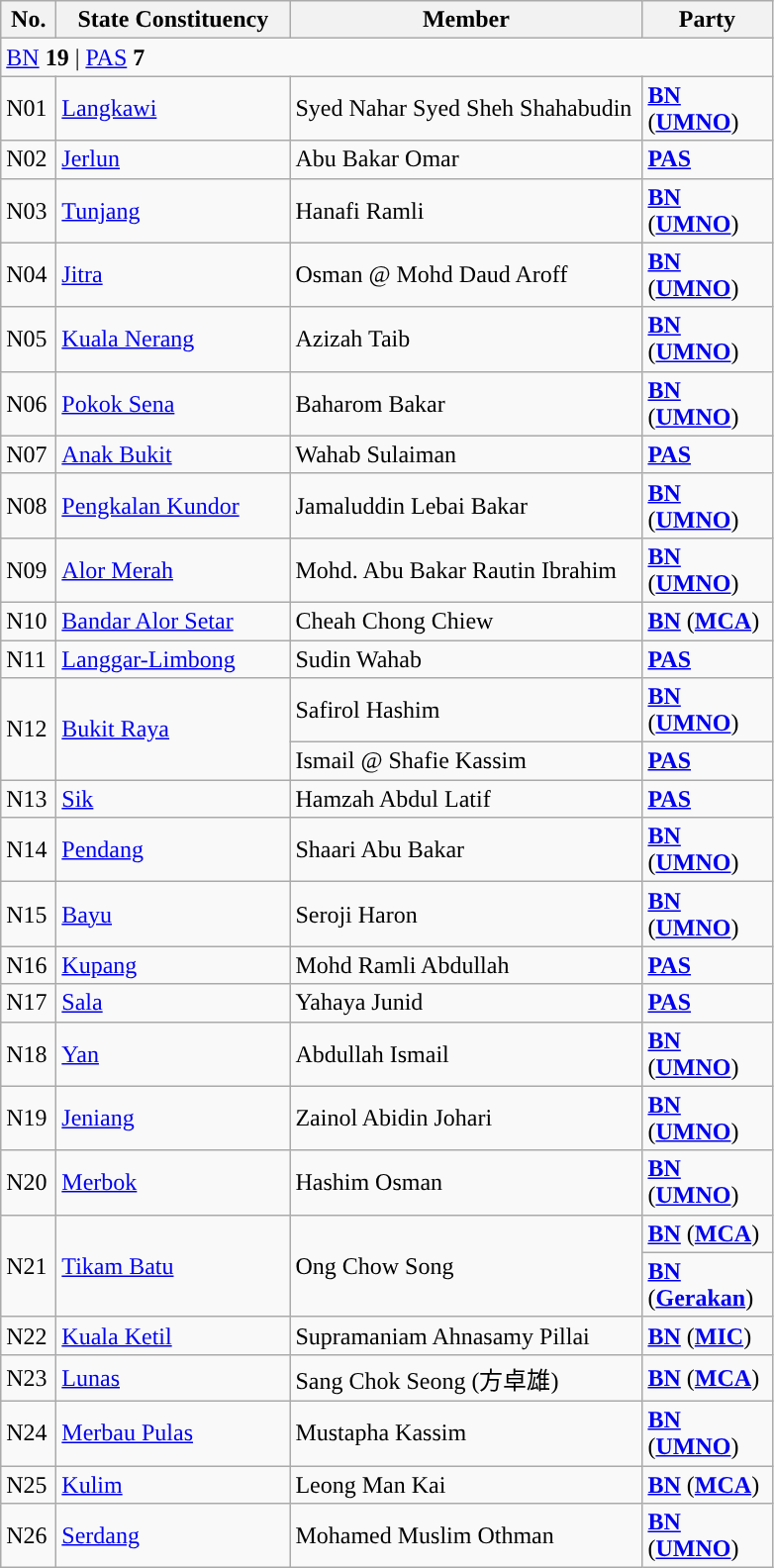<table class="wikitable sortable">
<tr>
<th style="width:30px;">No.</th>
<th style="width:150px;">State Constituency</th>
<th style="width:230px;">Member</th>
<th style="width:80px;">Party</th>
</tr>
<tr>
<td colspan="4"><a href='#'>BN</a> <strong>19</strong> | <a href='#'>PAS</a> <strong>7</strong></td>
</tr>
<tr>
<td>N01</td>
<td><a href='#'>Langkawi</a></td>
<td>Syed Nahar Syed Sheh Shahabudin</td>
<td><strong><a href='#'>BN</a></strong> (<strong><a href='#'>UMNO</a></strong>)</td>
</tr>
<tr>
<td>N02</td>
<td><a href='#'>Jerlun</a></td>
<td>Abu Bakar Omar</td>
<td><strong><a href='#'>PAS</a></strong></td>
</tr>
<tr>
<td>N03</td>
<td><a href='#'>Tunjang</a></td>
<td>Hanafi Ramli</td>
<td><strong><a href='#'>BN</a></strong> (<strong><a href='#'>UMNO</a></strong>)</td>
</tr>
<tr>
<td>N04</td>
<td><a href='#'>Jitra</a></td>
<td>Osman @ Mohd Daud Aroff</td>
<td><strong><a href='#'>BN</a></strong> (<strong><a href='#'>UMNO</a></strong>)</td>
</tr>
<tr>
<td>N05</td>
<td><a href='#'>Kuala Nerang</a></td>
<td>Azizah Taib</td>
<td><strong><a href='#'>BN</a></strong> (<strong><a href='#'>UMNO</a></strong>)</td>
</tr>
<tr>
<td>N06</td>
<td><a href='#'>Pokok Sena</a></td>
<td>Baharom Bakar</td>
<td><strong><a href='#'>BN</a></strong> (<strong><a href='#'>UMNO</a></strong>)</td>
</tr>
<tr>
<td>N07</td>
<td><a href='#'>Anak Bukit</a></td>
<td>Wahab Sulaiman</td>
<td><strong><a href='#'>PAS</a></strong></td>
</tr>
<tr>
<td>N08</td>
<td><a href='#'>Pengkalan Kundor</a></td>
<td>Jamaluddin Lebai Bakar</td>
<td><strong><a href='#'>BN</a></strong> (<strong><a href='#'>UMNO</a></strong>)</td>
</tr>
<tr>
<td>N09</td>
<td><a href='#'>Alor Merah</a></td>
<td>Mohd. Abu Bakar Rautin Ibrahim</td>
<td><strong><a href='#'>BN</a></strong> (<strong><a href='#'>UMNO</a></strong>)</td>
</tr>
<tr>
<td>N10</td>
<td><a href='#'>Bandar Alor Setar</a></td>
<td>Cheah Chong Chiew</td>
<td><strong><a href='#'>BN</a></strong> (<strong><a href='#'>MCA</a></strong>)</td>
</tr>
<tr>
<td>N11</td>
<td><a href='#'>Langgar-Limbong</a></td>
<td>Sudin Wahab</td>
<td><strong><a href='#'>PAS</a></strong></td>
</tr>
<tr>
<td rowspan=2>N12</td>
<td rowspan=2><a href='#'>Bukit Raya</a></td>
<td>Safirol Hashim </td>
<td><strong><a href='#'>BN</a></strong> (<strong><a href='#'>UMNO</a></strong>)</td>
</tr>
<tr>
<td>Ismail @ Shafie Kassim </td>
<td><strong><a href='#'>PAS</a></strong></td>
</tr>
<tr>
<td>N13</td>
<td><a href='#'>Sik</a></td>
<td>Hamzah Abdul Latif</td>
<td><strong><a href='#'>PAS</a></strong></td>
</tr>
<tr>
<td>N14</td>
<td><a href='#'>Pendang</a></td>
<td>Shaari Abu Bakar</td>
<td><strong><a href='#'>BN</a></strong> (<strong><a href='#'>UMNO</a></strong>)</td>
</tr>
<tr>
<td>N15</td>
<td><a href='#'>Bayu</a></td>
<td>Seroji Haron</td>
<td><strong><a href='#'>BN</a></strong> (<strong><a href='#'>UMNO</a></strong>)</td>
</tr>
<tr>
<td>N16</td>
<td><a href='#'>Kupang</a></td>
<td>Mohd Ramli Abdullah</td>
<td><strong><a href='#'>PAS</a></strong></td>
</tr>
<tr>
<td>N17</td>
<td><a href='#'>Sala</a></td>
<td>Yahaya Junid</td>
<td><strong><a href='#'>PAS</a></strong></td>
</tr>
<tr>
<td>N18</td>
<td><a href='#'>Yan</a></td>
<td>Abdullah Ismail</td>
<td><strong><a href='#'>BN</a></strong> (<strong><a href='#'>UMNO</a></strong>)</td>
</tr>
<tr>
<td>N19</td>
<td><a href='#'>Jeniang</a></td>
<td>Zainol Abidin Johari</td>
<td><strong><a href='#'>BN</a></strong> (<strong><a href='#'>UMNO</a></strong>)</td>
</tr>
<tr>
<td>N20</td>
<td><a href='#'>Merbok</a></td>
<td>Hashim Osman</td>
<td><strong><a href='#'>BN</a></strong> (<strong><a href='#'>UMNO</a></strong>)</td>
</tr>
<tr>
<td rowspan=2>N21</td>
<td rowspan=2><a href='#'>Tikam Batu</a></td>
<td rowspan=2>Ong Chow Song</td>
<td><strong><a href='#'>BN</a></strong> (<strong><a href='#'>MCA</a></strong>)</td>
</tr>
<tr>
<td><strong><a href='#'>BN</a></strong> (<strong><a href='#'>Gerakan</a></strong>)</td>
</tr>
<tr>
<td>N22</td>
<td><a href='#'>Kuala Ketil</a></td>
<td>Supramaniam Ahnasamy Pillai</td>
<td><strong><a href='#'>BN</a></strong> (<strong><a href='#'>MIC</a></strong>)</td>
</tr>
<tr>
<td>N23</td>
<td><a href='#'>Lunas</a></td>
<td>Sang Chok Seong (方卓雄)</td>
<td><strong><a href='#'>BN</a></strong> (<strong><a href='#'>MCA</a></strong>)</td>
</tr>
<tr>
<td>N24</td>
<td><a href='#'>Merbau Pulas</a></td>
<td>Mustapha Kassim</td>
<td><strong><a href='#'>BN</a></strong> (<strong><a href='#'>UMNO</a></strong>)</td>
</tr>
<tr>
<td>N25</td>
<td><a href='#'>Kulim</a></td>
<td>Leong Man Kai</td>
<td><strong><a href='#'>BN</a></strong> (<strong><a href='#'>MCA</a></strong>)</td>
</tr>
<tr>
<td>N26</td>
<td><a href='#'>Serdang</a></td>
<td>Mohamed Muslim Othman</td>
<td><strong><a href='#'>BN</a></strong> (<strong><a href='#'>UMNO</a></strong>)</td>
</tr>
</table>
